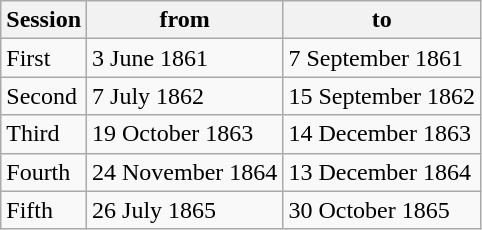<table class="wikitable" style=align-center>
<tr>
<th>Session</th>
<th>from</th>
<th>to</th>
</tr>
<tr>
<td>First</td>
<td>3 June 1861</td>
<td>7 September 1861</td>
</tr>
<tr>
<td>Second</td>
<td>7 July 1862</td>
<td>15 September 1862</td>
</tr>
<tr>
<td>Third</td>
<td>19 October 1863</td>
<td>14 December 1863</td>
</tr>
<tr>
<td>Fourth</td>
<td>24 November 1864</td>
<td>13 December 1864</td>
</tr>
<tr>
<td>Fifth</td>
<td>26 July 1865</td>
<td>30 October 1865</td>
</tr>
</table>
